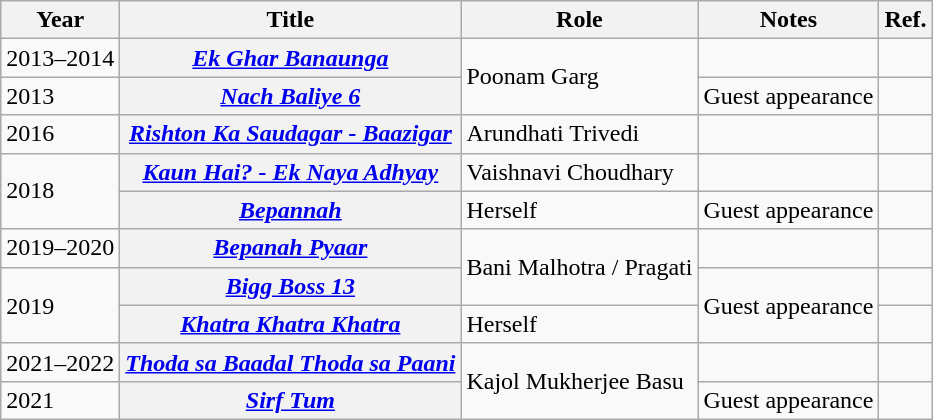<table class="wikitable plainrowheaders sortable" style="margin-right: 0;" {|>
<tr>
<th scope="col">Year</th>
<th scope="col">Title</th>
<th scope="col">Role</th>
<th scope="col" class="unsortable">Notes</th>
<th scope="col" class="unsortable">Ref.</th>
</tr>
<tr>
<td>2013–2014</td>
<th scope="row"><em><a href='#'>Ek Ghar Banaunga</a></em></th>
<td rowspan="2">Poonam Garg</td>
<td></td>
<td></td>
</tr>
<tr>
<td>2013</td>
<th scope="row"><em><a href='#'>Nach Baliye 6</a></em></th>
<td>Guest appearance</td>
<td></td>
</tr>
<tr>
<td>2016</td>
<th scope="row"><em><a href='#'>Rishton Ka Saudagar - Baazigar</a></em></th>
<td>Arundhati Trivedi</td>
<td></td>
<td></td>
</tr>
<tr>
<td rowspan="2">2018</td>
<th scope="row"><em><a href='#'>Kaun Hai? - Ek Naya Adhyay</a></em></th>
<td>Vaishnavi Choudhary</td>
<td></td>
<td></td>
</tr>
<tr>
<th scope="row"><em><a href='#'>Bepannah</a></em></th>
<td>Herself</td>
<td>Guest appearance</td>
<td></td>
</tr>
<tr>
<td>2019–2020</td>
<th scope="row"><em><a href='#'>Bepanah Pyaar</a></em></th>
<td rowspan="2">Bani Malhotra / Pragati</td>
<td></td>
<td></td>
</tr>
<tr>
<td rowspan="2">2019</td>
<th scope="row"><em><a href='#'>Bigg Boss 13</a></em></th>
<td rowspan="2">Guest appearance</td>
<td></td>
</tr>
<tr>
<th scope="row"><em><a href='#'>Khatra Khatra Khatra</a></em></th>
<td>Herself</td>
<td></td>
</tr>
<tr>
<td>2021–2022</td>
<th scope="row"><em><a href='#'>Thoda sa Baadal Thoda sa Paani</a></em></th>
<td rowspan="2">Kajol Mukherjee Basu</td>
<td></td>
<td></td>
</tr>
<tr>
<td>2021</td>
<th scope="row"><em><a href='#'>Sirf Tum</a></em></th>
<td>Guest appearance</td>
<td></td>
</tr>
</table>
